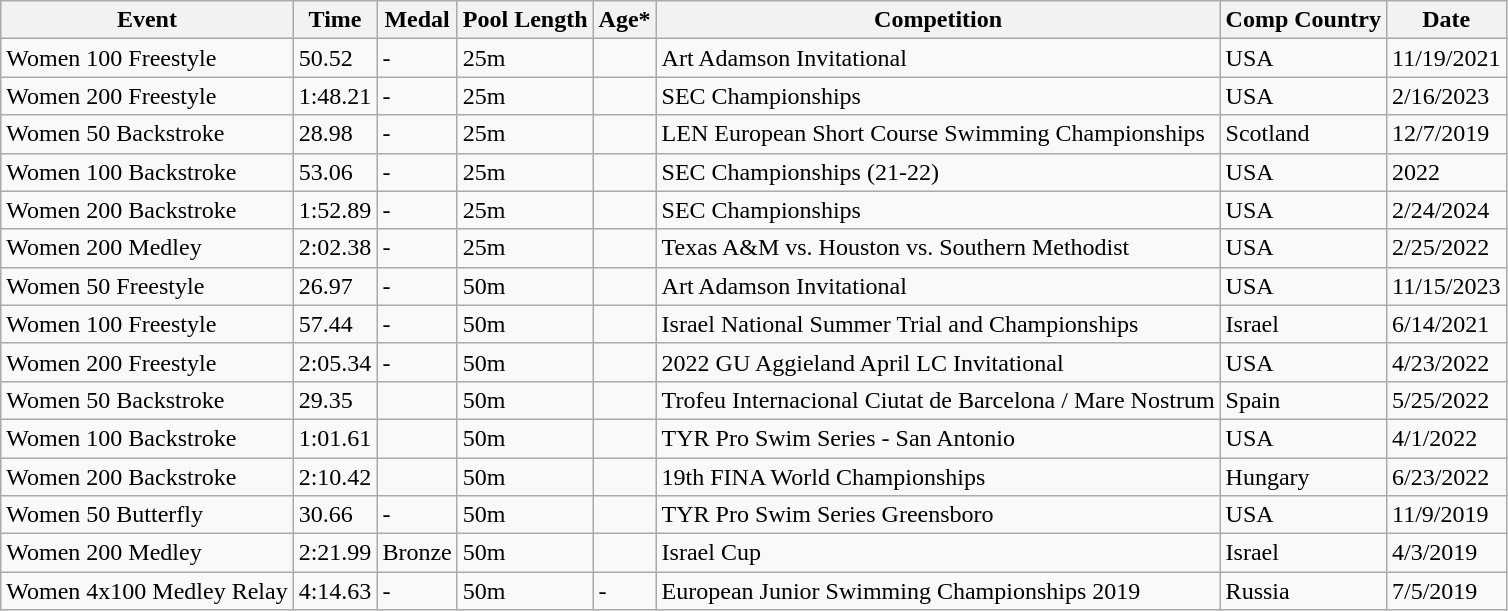<table class="wikitable">
<tr>
<th>Event</th>
<th>Time</th>
<th>Medal</th>
<th>Pool Length</th>
<th>Age*</th>
<th>Competition</th>
<th>Comp Country</th>
<th>Date</th>
</tr>
<tr>
<td>Women 100 Freestyle</td>
<td>50.52</td>
<td>-</td>
<td>25m</td>
<td></td>
<td>Art Adamson Invitational</td>
<td>USA</td>
<td>11/19/2021</td>
</tr>
<tr>
<td>Women 200 Freestyle</td>
<td>1:48.21</td>
<td>-</td>
<td>25m</td>
<td></td>
<td>SEC Championships</td>
<td>USA</td>
<td>2/16/2023</td>
</tr>
<tr>
<td>Women 50 Backstroke</td>
<td>28.98</td>
<td>-</td>
<td>25m</td>
<td></td>
<td>LEN European Short Course Swimming Championships</td>
<td>Scotland</td>
<td>12/7/2019</td>
</tr>
<tr>
<td>Women 100 Backstroke</td>
<td>53.06</td>
<td>-</td>
<td>25m</td>
<td></td>
<td>SEC Championships (21-22)</td>
<td>USA</td>
<td>2022</td>
</tr>
<tr>
<td>Women 200 Backstroke</td>
<td>1:52.89</td>
<td>-</td>
<td>25m</td>
<td></td>
<td>SEC Championships</td>
<td>USA</td>
<td>2/24/2024</td>
</tr>
<tr>
<td>Women 200 Medley</td>
<td>2:02.38</td>
<td>-</td>
<td>25m</td>
<td></td>
<td>Texas A&M vs. Houston vs. Southern Methodist</td>
<td>USA</td>
<td>2/25/2022</td>
</tr>
<tr>
<td>Women 50 Freestyle</td>
<td>26.97</td>
<td>-</td>
<td>50m</td>
<td></td>
<td>Art Adamson Invitational</td>
<td>USA</td>
<td>11/15/2023</td>
</tr>
<tr>
<td>Women 100 Freestyle</td>
<td>57.44</td>
<td>-</td>
<td>50m</td>
<td></td>
<td>Israel National Summer Trial and Championships</td>
<td>Israel</td>
<td>6/14/2021</td>
</tr>
<tr>
<td>Women 200 Freestyle</td>
<td>2:05.34</td>
<td>-</td>
<td>50m</td>
<td></td>
<td>2022 GU Aggieland April LC Invitational</td>
<td>USA</td>
<td>4/23/2022</td>
</tr>
<tr>
<td>Women 50 Backstroke</td>
<td>29.35</td>
<td></td>
<td>50m</td>
<td></td>
<td>Trofeu Internacional Ciutat de Barcelona / Mare Nostrum</td>
<td>Spain</td>
<td>5/25/2022</td>
</tr>
<tr>
<td>Women 100 Backstroke</td>
<td>1:01.61</td>
<td></td>
<td>50m</td>
<td></td>
<td>TYR Pro Swim Series - San Antonio</td>
<td>USA</td>
<td>4/1/2022</td>
</tr>
<tr>
<td>Women 200 Backstroke</td>
<td>2:10.42</td>
<td></td>
<td>50m</td>
<td></td>
<td>19th FINA World Championships</td>
<td>Hungary</td>
<td>6/23/2022</td>
</tr>
<tr>
<td>Women 50 Butterfly</td>
<td>30.66</td>
<td>-</td>
<td>50m</td>
<td></td>
<td>TYR Pro Swim Series Greensboro</td>
<td>USA</td>
<td>11/9/2019</td>
</tr>
<tr>
<td>Women 200 Medley</td>
<td>2:21.99</td>
<td>Bronze</td>
<td>50m</td>
<td></td>
<td>Israel Cup</td>
<td>Israel</td>
<td>4/3/2019</td>
</tr>
<tr>
<td>Women 4x100 Medley Relay</td>
<td>4:14.63</td>
<td>-</td>
<td>50m</td>
<td>-</td>
<td>European Junior Swimming Championships 2019</td>
<td>Russia</td>
<td>7/5/2019</td>
</tr>
</table>
